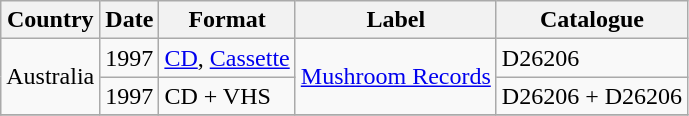<table class="wikitable plainrowheaders">
<tr>
<th scope="col">Country</th>
<th scope="col">Date</th>
<th scope="col">Format</th>
<th scope="col">Label</th>
<th scope="col">Catalogue</th>
</tr>
<tr>
<td rowspan="2">Australia</td>
<td>1997</td>
<td><a href='#'>CD</a>, <a href='#'>Cassette</a></td>
<td rowspan="2"><a href='#'>Mushroom Records</a></td>
<td>D26206</td>
</tr>
<tr>
<td>1997</td>
<td>CD + VHS</td>
<td>D26206 + D26206</td>
</tr>
<tr>
</tr>
</table>
